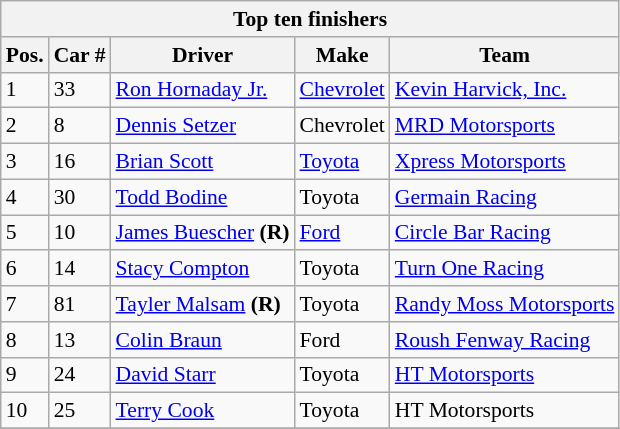<table class="wikitable" style="font-size: 90%">
<tr>
<th colspan=9>Top ten finishers</th>
</tr>
<tr>
<th>Pos.</th>
<th>Car #</th>
<th>Driver</th>
<th>Make</th>
<th>Team</th>
</tr>
<tr>
<td>1</td>
<td>33</td>
<td><a href='#'>Ron Hornaday Jr.</a></td>
<td><a href='#'>Chevrolet</a></td>
<td><a href='#'>Kevin Harvick, Inc.</a></td>
</tr>
<tr>
<td>2</td>
<td>8</td>
<td><a href='#'>Dennis Setzer</a></td>
<td>Chevrolet</td>
<td><a href='#'>MRD Motorsports</a></td>
</tr>
<tr>
<td>3</td>
<td>16</td>
<td><a href='#'>Brian Scott</a></td>
<td><a href='#'>Toyota</a></td>
<td><a href='#'>Xpress Motorsports</a></td>
</tr>
<tr>
<td>4</td>
<td>30</td>
<td><a href='#'>Todd Bodine</a></td>
<td>Toyota</td>
<td><a href='#'>Germain Racing</a></td>
</tr>
<tr>
<td>5</td>
<td>10</td>
<td><a href='#'>James Buescher</a> <strong>(R)</strong></td>
<td><a href='#'>Ford</a></td>
<td><a href='#'>Circle Bar Racing</a></td>
</tr>
<tr>
<td>6</td>
<td>14</td>
<td><a href='#'>Stacy Compton</a></td>
<td>Toyota</td>
<td><a href='#'>Turn One Racing</a></td>
</tr>
<tr>
<td>7</td>
<td>81</td>
<td><a href='#'>Tayler Malsam</a> <strong>(R)</strong></td>
<td>Toyota</td>
<td><a href='#'>Randy Moss Motorsports</a></td>
</tr>
<tr>
<td>8</td>
<td>13</td>
<td><a href='#'>Colin Braun</a></td>
<td>Ford</td>
<td><a href='#'>Roush Fenway Racing</a></td>
</tr>
<tr>
<td>9</td>
<td>24</td>
<td><a href='#'>David Starr</a></td>
<td>Toyota</td>
<td><a href='#'>HT Motorsports</a></td>
</tr>
<tr>
<td>10</td>
<td>25</td>
<td><a href='#'>Terry Cook</a></td>
<td>Toyota</td>
<td>HT Motorsports</td>
</tr>
<tr>
</tr>
</table>
